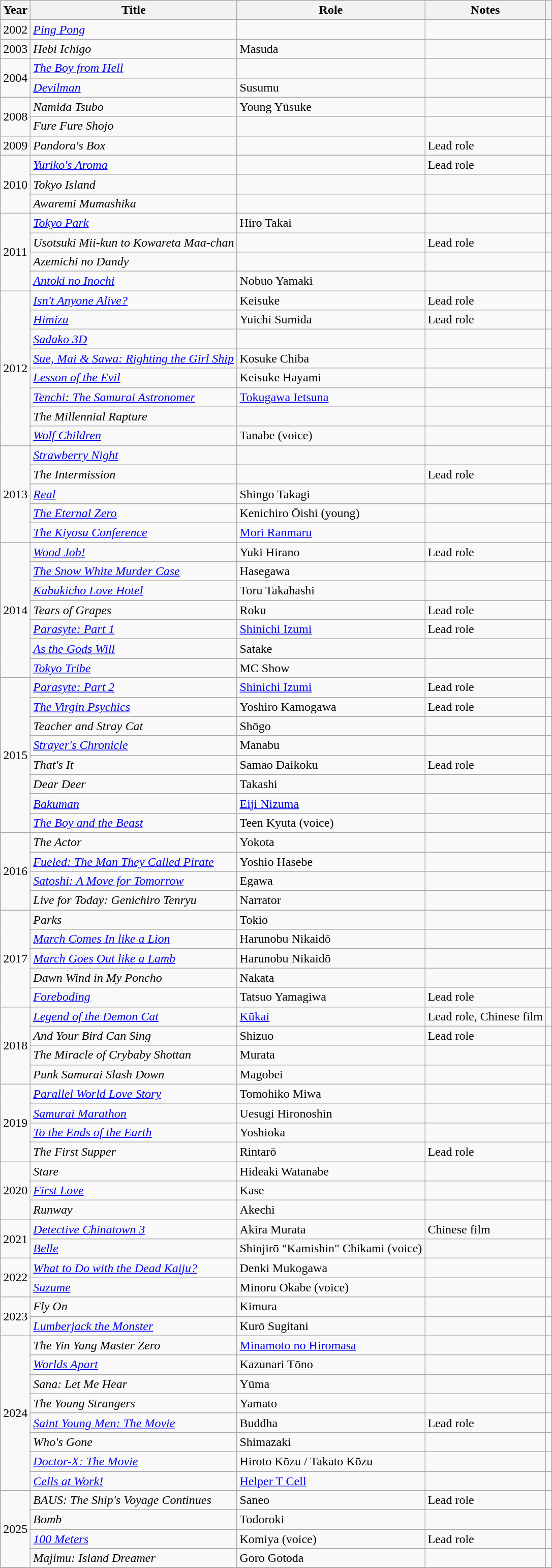<table class="wikitable">
<tr>
<th>Year</th>
<th>Title</th>
<th>Role</th>
<th>Notes</th>
<th></th>
</tr>
<tr>
<td>2002</td>
<td><em><a href='#'>Ping Pong</a></em></td>
<td></td>
<td></td>
<td></td>
</tr>
<tr>
<td>2003</td>
<td><em>Hebi Ichigo</em></td>
<td>Masuda</td>
<td></td>
<td></td>
</tr>
<tr>
<td rowspan="2">2004</td>
<td><em><a href='#'>The Boy from Hell</a></em></td>
<td></td>
<td></td>
<td></td>
</tr>
<tr>
<td><em><a href='#'>Devilman</a></em></td>
<td>Susumu</td>
<td></td>
<td></td>
</tr>
<tr>
<td rowspan="2">2008</td>
<td><em>Namida Tsubo</em></td>
<td>Young Yūsuke</td>
<td></td>
<td></td>
</tr>
<tr>
<td><em>Fure Fure Shojo</em></td>
<td></td>
<td></td>
<td></td>
</tr>
<tr>
<td>2009</td>
<td><em>Pandora's Box</em></td>
<td></td>
<td>Lead role</td>
<td></td>
</tr>
<tr>
<td rowspan="3">2010</td>
<td><em><a href='#'>Yuriko's Aroma</a></em></td>
<td></td>
<td>Lead role</td>
<td></td>
</tr>
<tr>
<td><em>Tokyo Island</em></td>
<td></td>
<td></td>
<td></td>
</tr>
<tr>
<td><em>Awaremi Mumashika</em></td>
<td></td>
<td></td>
<td></td>
</tr>
<tr>
<td rowspan="4">2011</td>
<td><em><a href='#'>Tokyo Park</a></em></td>
<td>Hiro Takai</td>
<td></td>
<td></td>
</tr>
<tr>
<td><em>Usotsuki Mii-kun to Kowareta Maa-chan</em></td>
<td></td>
<td>Lead role</td>
<td></td>
</tr>
<tr>
<td><em>Azemichi no Dandy</em></td>
<td></td>
<td></td>
<td></td>
</tr>
<tr>
<td><em><a href='#'>Antoki no Inochi</a></em></td>
<td>Nobuo Yamaki</td>
<td></td>
<td></td>
</tr>
<tr>
<td rowspan="8">2012</td>
<td><em><a href='#'>Isn't Anyone Alive?</a></em></td>
<td>Keisuke</td>
<td>Lead role</td>
<td></td>
</tr>
<tr>
<td><em><a href='#'>Himizu</a></em></td>
<td>Yuichi Sumida</td>
<td>Lead role</td>
<td></td>
</tr>
<tr>
<td><em><a href='#'>Sadako 3D</a></em></td>
<td></td>
<td></td>
<td></td>
</tr>
<tr>
<td><em><a href='#'>Sue, Mai & Sawa: Righting the Girl Ship</a></em></td>
<td>Kosuke Chiba</td>
<td></td>
<td></td>
</tr>
<tr>
<td><em><a href='#'>Lesson of the Evil</a></em></td>
<td>Keisuke Hayami</td>
<td></td>
<td></td>
</tr>
<tr>
<td><em><a href='#'>Tenchi: The Samurai Astronomer</a></em></td>
<td><a href='#'>Tokugawa Ietsuna</a></td>
<td></td>
<td></td>
</tr>
<tr>
<td><em>The Millennial Rapture</em></td>
<td></td>
<td></td>
<td></td>
</tr>
<tr>
<td><em><a href='#'>Wolf Children</a></em></td>
<td>Tanabe (voice)</td>
<td></td>
<td></td>
</tr>
<tr>
<td rowspan="5">2013</td>
<td><em><a href='#'>Strawberry Night</a></em></td>
<td></td>
<td></td>
<td></td>
</tr>
<tr>
<td><em>The Intermission</em></td>
<td></td>
<td>Lead role</td>
<td></td>
</tr>
<tr>
<td><em><a href='#'>Real</a></em></td>
<td>Shingo Takagi</td>
<td></td>
<td></td>
</tr>
<tr>
<td><em><a href='#'>The Eternal Zero</a></em></td>
<td>Kenichiro Ōishi (young)</td>
<td></td>
<td></td>
</tr>
<tr>
<td><em><a href='#'>The Kiyosu Conference</a></em></td>
<td><a href='#'>Mori Ranmaru</a></td>
<td></td>
<td></td>
</tr>
<tr>
<td rowspan="7">2014</td>
<td><em><a href='#'>Wood Job!</a></em></td>
<td>Yuki Hirano</td>
<td>Lead role</td>
<td></td>
</tr>
<tr>
<td><em><a href='#'>The Snow White Murder Case</a></em></td>
<td>Hasegawa</td>
<td></td>
<td></td>
</tr>
<tr>
<td><em><a href='#'>Kabukicho Love Hotel</a></em></td>
<td>Toru Takahashi</td>
<td></td>
<td></td>
</tr>
<tr>
<td><em>Tears of Grapes</em></td>
<td>Roku</td>
<td>Lead role</td>
<td></td>
</tr>
<tr>
<td><em><a href='#'>Parasyte: Part 1</a></em></td>
<td><a href='#'>Shinichi Izumi</a></td>
<td>Lead role</td>
<td></td>
</tr>
<tr>
<td><em><a href='#'>As the Gods Will</a></em></td>
<td>Satake</td>
<td></td>
<td></td>
</tr>
<tr>
<td><em><a href='#'>Tokyo Tribe</a></em></td>
<td>MC Show</td>
<td></td>
<td></td>
</tr>
<tr>
<td rowspan="8">2015</td>
<td><em><a href='#'>Parasyte: Part 2</a></em></td>
<td><a href='#'>Shinichi Izumi</a></td>
<td>Lead role</td>
<td></td>
</tr>
<tr>
<td><em><a href='#'>The Virgin Psychics</a></em></td>
<td>Yoshiro Kamogawa</td>
<td>Lead role</td>
<td></td>
</tr>
<tr>
<td><em>Teacher and Stray Cat</em></td>
<td>Shōgo</td>
<td></td>
<td></td>
</tr>
<tr>
<td><em><a href='#'>Strayer's Chronicle</a></em></td>
<td>Manabu</td>
<td></td>
<td></td>
</tr>
<tr>
<td><em>That's It</em></td>
<td>Samao Daikoku</td>
<td>Lead role</td>
<td></td>
</tr>
<tr>
<td><em>Dear Deer</em></td>
<td>Takashi</td>
<td></td>
<td></td>
</tr>
<tr>
<td><em><a href='#'>Bakuman</a></em></td>
<td><a href='#'>Eiji Nizuma</a></td>
<td></td>
<td></td>
</tr>
<tr>
<td><em><a href='#'>The Boy and the Beast</a></em></td>
<td>Teen Kyuta (voice)</td>
<td></td>
<td></td>
</tr>
<tr>
<td rowspan="4">2016</td>
<td><em>The Actor</em></td>
<td>Yokota</td>
<td></td>
<td></td>
</tr>
<tr>
<td><em><a href='#'>Fueled: The Man They Called Pirate</a></em></td>
<td>Yoshio Hasebe</td>
<td></td>
<td></td>
</tr>
<tr>
<td><em><a href='#'>Satoshi: A Move for Tomorrow</a></em></td>
<td>Egawa</td>
<td></td>
<td></td>
</tr>
<tr>
<td><em>Live for Today: Genichiro Tenryu</em></td>
<td>Narrator</td>
<td></td>
<td></td>
</tr>
<tr>
<td rowspan="5">2017</td>
<td><em>Parks</em></td>
<td>Tokio</td>
<td></td>
<td></td>
</tr>
<tr>
<td><em><a href='#'>March Comes In like a Lion</a></em></td>
<td>Harunobu Nikaidō</td>
<td></td>
<td></td>
</tr>
<tr>
<td><em><a href='#'>March Goes Out like a Lamb</a></em></td>
<td>Harunobu Nikaidō</td>
<td></td>
<td></td>
</tr>
<tr>
<td><em>Dawn Wind in My Poncho</em></td>
<td>Nakata</td>
<td></td>
<td></td>
</tr>
<tr>
<td><em><a href='#'>Foreboding</a></em></td>
<td>Tatsuo Yamagiwa</td>
<td>Lead role</td>
<td></td>
</tr>
<tr>
<td rowspan="4">2018</td>
<td><em><a href='#'>Legend of the Demon Cat</a></em></td>
<td><a href='#'>Kūkai</a></td>
<td>Lead role, Chinese film</td>
<td></td>
</tr>
<tr>
<td><em>And Your Bird Can Sing</em></td>
<td>Shizuo</td>
<td>Lead role</td>
<td></td>
</tr>
<tr>
<td><em>The Miracle of Crybaby Shottan</em></td>
<td>Murata</td>
<td></td>
<td></td>
</tr>
<tr>
<td><em>Punk Samurai Slash Down</em></td>
<td>Magobei</td>
<td></td>
<td></td>
</tr>
<tr>
<td rowspan="4">2019</td>
<td><em><a href='#'>Parallel World Love Story</a></em></td>
<td>Tomohiko Miwa</td>
<td></td>
<td></td>
</tr>
<tr>
<td><em><a href='#'>Samurai Marathon</a></em></td>
<td>Uesugi Hironoshin</td>
<td></td>
<td></td>
</tr>
<tr>
<td><em><a href='#'>To the Ends of the Earth</a></em></td>
<td>Yoshioka</td>
<td></td>
<td></td>
</tr>
<tr>
<td><em>The First Supper</em></td>
<td>Rintarō</td>
<td>Lead role</td>
<td></td>
</tr>
<tr>
<td rowspan="3">2020</td>
<td><em>Stare</em></td>
<td>Hideaki Watanabe</td>
<td></td>
<td></td>
</tr>
<tr>
<td><em><a href='#'>First Love</a></em></td>
<td>Kase</td>
<td></td>
<td></td>
</tr>
<tr>
<td><em>Runway</em></td>
<td>Akechi</td>
<td></td>
<td></td>
</tr>
<tr>
<td rowspan="2">2021</td>
<td><em><a href='#'>Detective Chinatown 3</a></em></td>
<td>Akira Murata</td>
<td>Chinese film</td>
<td></td>
</tr>
<tr>
<td><em><a href='#'>Belle</a></em></td>
<td>Shinjirō "Kamishin" Chikami (voice)</td>
<td></td>
<td></td>
</tr>
<tr>
<td rowspan="2">2022</td>
<td><em><a href='#'>What to Do with the Dead Kaiju?</a></em></td>
<td>Denki Mukogawa</td>
<td></td>
<td></td>
</tr>
<tr>
<td><em><a href='#'>Suzume</a></em></td>
<td>Minoru Okabe (voice)</td>
<td></td>
<td></td>
</tr>
<tr>
<td rowspan="2">2023</td>
<td><em>Fly On</em></td>
<td>Kimura</td>
<td></td>
<td></td>
</tr>
<tr>
<td><em><a href='#'>Lumberjack the Monster</a></em></td>
<td>Kurō Sugitani</td>
<td></td>
<td></td>
</tr>
<tr>
<td rowspan="8">2024</td>
<td><em>The Yin Yang Master Zero</em></td>
<td><a href='#'>Minamoto no Hiromasa</a></td>
<td></td>
<td></td>
</tr>
<tr>
<td><em><a href='#'>Worlds Apart</a></em></td>
<td>Kazunari Tōno</td>
<td></td>
<td></td>
</tr>
<tr>
<td><em>Sana: Let Me Hear</em></td>
<td>Yūma</td>
<td></td>
<td></td>
</tr>
<tr>
<td><em>The Young Strangers</em></td>
<td>Yamato</td>
<td></td>
<td></td>
</tr>
<tr>
<td><em><a href='#'>Saint Young Men: The Movie</a></em></td>
<td>Buddha</td>
<td>Lead role</td>
<td></td>
</tr>
<tr>
<td><em>Who's Gone</em></td>
<td>Shimazaki</td>
<td></td>
<td></td>
</tr>
<tr>
<td><em><a href='#'>Doctor-X: The Movie</a></em></td>
<td>Hiroto Kōzu / Takato Kōzu</td>
<td></td>
<td></td>
</tr>
<tr>
<td><em><a href='#'>Cells at Work!</a></em></td>
<td><a href='#'>Helper T Cell</a></td>
<td></td>
<td></td>
</tr>
<tr>
<td rowspan=4>2025</td>
<td><em>BAUS: The Ship's Voyage Continues</em></td>
<td>Saneo</td>
<td>Lead role</td>
<td></td>
</tr>
<tr>
<td><em>Bomb</em></td>
<td>Todoroki</td>
<td></td>
<td></td>
</tr>
<tr>
<td><em><a href='#'>100 Meters</a></em></td>
<td>Komiya (voice)</td>
<td>Lead role</td>
<td></td>
</tr>
<tr>
<td><em>Majimu: Island Dreamer</em></td>
<td>Goro Gotoda</td>
<td></td>
<td></td>
</tr>
<tr>
</tr>
</table>
